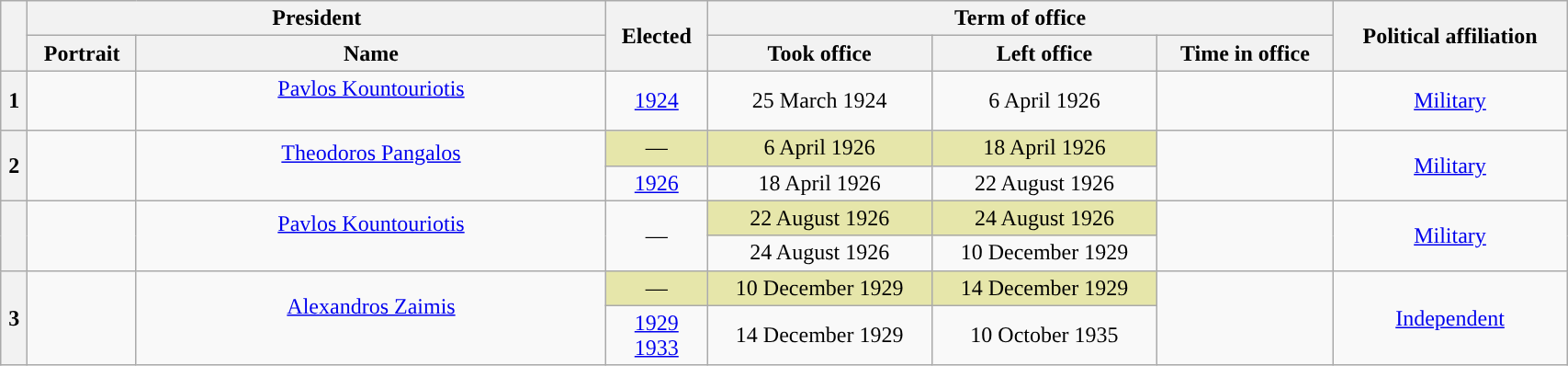<table class="wikitable" style="text-align:center; width:90%">
<tr>
<th rowspan="2"></th>
<th colspan="2">President</th>
<th rowspan="2">Elected</th>
<th colspan="3">Term of office</th>
<th rowspan="2">Political affiliation</th>
</tr>
<tr>
<th>Portrait</th>
<th style="width:30%;">Name<br></th>
<th>Took office</th>
<th>Left office</th>
<th>Time in office</th>
</tr>
<tr>
<th style="background:">1</th>
<td></td>
<td> <a href='#'>Pavlos Kountouriotis</a><br><br></td>
<td><a href='#'>1924</a></td>
<td>25 March 1924</td>
<td>6 April 1926<br></td>
<td></td>
<td><a href='#'>Military</a></td>
</tr>
<tr>
<th rowspan=2 style="background:">2</th>
<td rowspan=2></td>
<td rowspan=2> <a href='#'>Theodoros Pangalos</a><br><br></td>
<td style="background:#e6e6aa;">—</td>
<td style="background:#e6e6aa;">6 April 1926</td>
<td style="background:#e6e6aa;">18 April 1926</td>
<td rowspan=2></td>
<td rowspan="2"><a href='#'>Military</a></td>
</tr>
<tr>
<td><a href='#'>1926</a></td>
<td>18 April 1926</td>
<td>22 August 1926<br></td>
</tr>
<tr>
<th rowspan=2 style="background:"></th>
<td rowspan=2></td>
<td rowspan=2> <a href='#'>Pavlos Kountouriotis</a><br><br></td>
<td rowspan=2>—</td>
<td style="background:#e6e6aa;">22 August 1926</td>
<td style="background:#e6e6aa;">24 August 1926</td>
<td rowspan=2></td>
<td rowspan="2"><a href='#'>Military</a></td>
</tr>
<tr>
<td>24 August 1926</td>
<td>10 December 1929<br></td>
</tr>
<tr>
<th rowspan=2 style="background:">3</th>
<td rowspan=2></td>
<td rowspan=2><a href='#'>Alexandros Zaimis</a><br><br></td>
<td style="background:#e6e6aa;">—</td>
<td style="background:#e6e6aa;">10 December 1929</td>
<td style="background:#e6e6aa;">14 December 1929</td>
<td rowspan=2></td>
<td rowspan="2"><a href='#'>Independent</a></td>
</tr>
<tr>
<td><a href='#'>1929</a><br><a href='#'>1933</a></td>
<td>14 December 1929</td>
<td>10 October 1935<br></td>
</tr>
</table>
